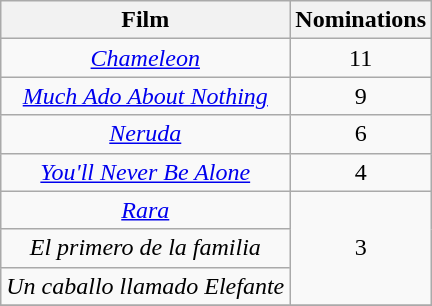<table class="wikitable" rowspan="2" style="text-align:center;">
<tr>
<th>Film</th>
<th>Nominations</th>
</tr>
<tr>
<td><em><a href='#'>Chameleon</a></em></td>
<td>11</td>
</tr>
<tr>
<td><em><a href='#'>Much Ado About Nothing</a></em></td>
<td>9</td>
</tr>
<tr>
<td><em><a href='#'>Neruda</a></em></td>
<td>6</td>
</tr>
<tr>
<td><em><a href='#'>You'll Never Be Alone</a></em></td>
<td>4</td>
</tr>
<tr>
<td><em><a href='#'>Rara</a></em></td>
<td rowspan="3">3</td>
</tr>
<tr>
<td><em>El primero de la familia</em></td>
</tr>
<tr>
<td><em>Un caballo llamado Elefante</em></td>
</tr>
<tr>
</tr>
</table>
